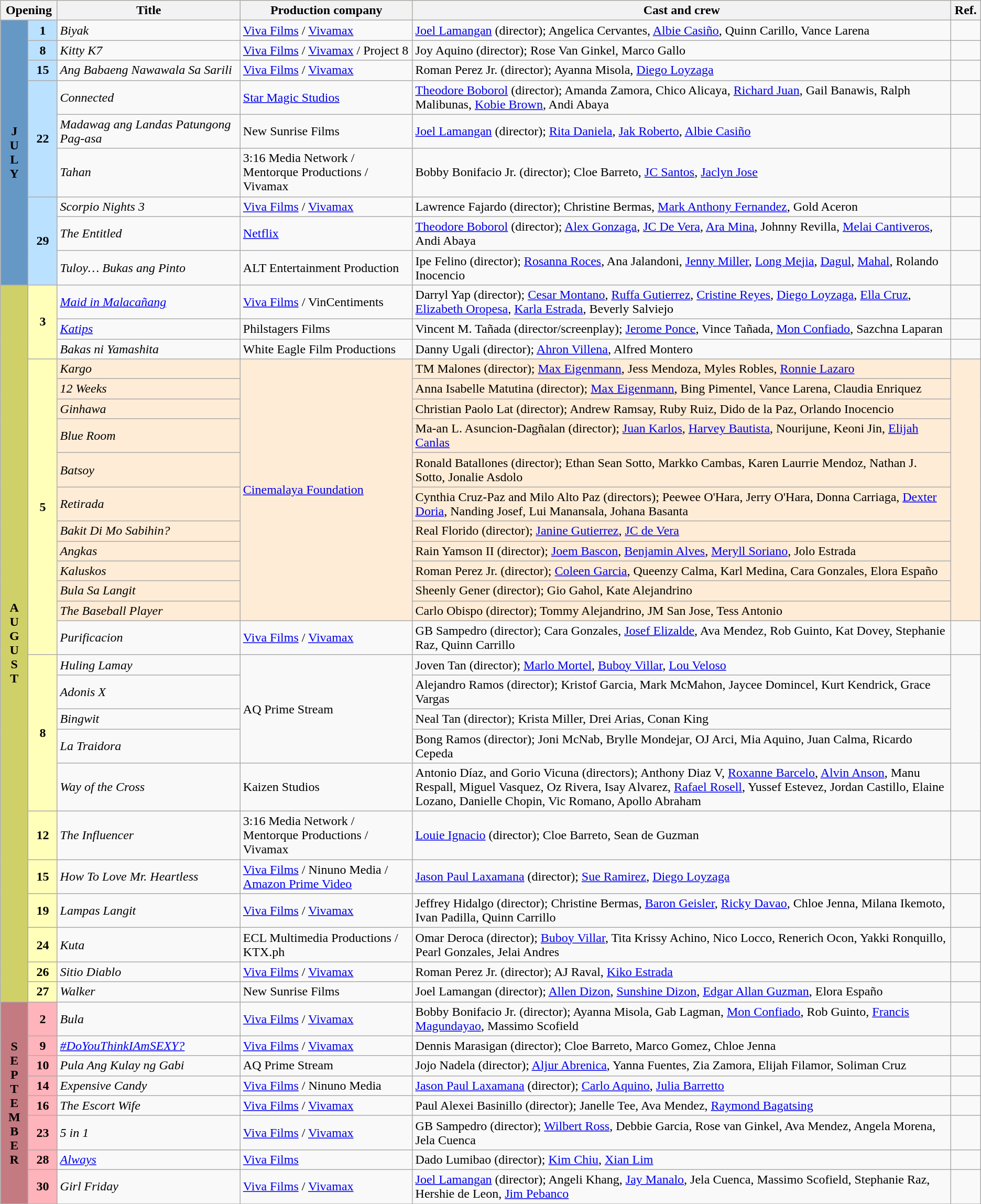<table class="wikitable sortable">
<tr style="background:#ffffba; text-align:center;">
<th colspan="2" style="width:05%">Opening</th>
<th style="width:17%">Title</th>
<th style="width:16%">Production company</th>
<th style="width:50%">Cast and crew</th>
<th style="width:02%">Ref.</th>
</tr>
<tr>
<td rowspan="9" style="text-align:center; background:#6698c6"><strong>J<br>U<br>L<br>Y</strong></td>
<td style="text-align:center; background:#bae1ff"><strong>1</strong></td>
<td><em>Biyak</em></td>
<td><a href='#'>Viva Films</a> / <a href='#'>Vivamax</a></td>
<td><a href='#'>Joel Lamangan</a> (director); Angelica Cervantes, <a href='#'>Albie Casiño</a>, Quinn Carillo, Vance Larena</td>
<td></td>
</tr>
<tr>
<td style="text-align:center; background:#bae1ff;"><strong>8</strong></td>
<td><em>Kitty K7</em></td>
<td><a href='#'>Viva Films</a> / <a href='#'>Vivamax</a> / Project 8</td>
<td>Joy Aquino (director); Rose Van Ginkel, Marco Gallo</td>
<td></td>
</tr>
<tr>
<td style="text-align:center; background:#bae1ff"><strong>15</strong></td>
<td><em>Ang Babaeng Nawawala Sa Sarili</em></td>
<td><a href='#'>Viva Films</a> / <a href='#'>Vivamax</a></td>
<td>Roman Perez Jr. (director); Ayanna Misola, <a href='#'>Diego Loyzaga</a></td>
<td></td>
</tr>
<tr>
<td rowspan="3" style="text-align:center; background:#bae1ff"><strong>22</strong></td>
<td><em>Connected</em></td>
<td><a href='#'>Star Magic Studios</a></td>
<td style="text-align:left;"><a href='#'>Theodore Boborol</a> (director); Amanda Zamora, Chico Alicaya, <a href='#'>Richard Juan</a>, Gail Banawis, Ralph Malibunas, <a href='#'>Kobie Brown</a>, Andi Abaya</td>
<td></td>
</tr>
<tr>
<td><em>Madawag ang Landas Patungong Pag-asa</em></td>
<td>New Sunrise Films</td>
<td><a href='#'>Joel Lamangan</a> (director); <a href='#'>Rita Daniela</a>, <a href='#'>Jak Roberto</a>, <a href='#'>Albie Casiño</a></td>
<td></td>
</tr>
<tr>
<td><em>Tahan</em></td>
<td>3:16 Media Network / Mentorque Productions / Vivamax</td>
<td>Bobby Bonifacio Jr. (director); Cloe Barreto, <a href='#'>JC Santos</a>, <a href='#'>Jaclyn Jose</a></td>
<td></td>
</tr>
<tr>
<td rowspan="3" style="text-align:center; background:#bae1ff"><strong>29</strong></td>
<td><em>Scorpio Nights 3</em></td>
<td><a href='#'>Viva Films</a> / <a href='#'>Vivamax</a></td>
<td>Lawrence Fajardo (director); Christine Bermas, <a href='#'>Mark Anthony Fernandez</a>, Gold Aceron</td>
<td></td>
</tr>
<tr>
<td><em>The Entitled</em></td>
<td><a href='#'>Netflix</a></td>
<td><a href='#'>Theodore Boborol</a> (director); <a href='#'>Alex Gonzaga</a>, <a href='#'>JC De Vera</a>, <a href='#'>Ara Mina</a>, Johnny Revilla, <a href='#'>Melai Cantiveros</a>, Andi Abaya</td>
<td></td>
</tr>
<tr>
<td><em>Tuloy… Bukas ang Pinto</em></td>
<td>ALT Entertainment Production</td>
<td>Ipe Felino (director); <a href='#'>Rosanna Roces</a>, Ana Jalandoni, <a href='#'>Jenny Miller</a>, <a href='#'>Long Mejia</a>, <a href='#'>Dagul</a>, <a href='#'>Mahal</a>, Rolando Inocencio</td>
<td></td>
</tr>
<tr>
<th rowspan="26" style="text-align:center; background:#d0d069;">A<br>U<br>G<br>U<br>S<br>T</th>
<td rowspan="3" style="text-align:center; background:#ffffba"><strong>3</strong></td>
<td><em><a href='#'>Maid in Malacañang</a></em></td>
<td><a href='#'>Viva Films</a> / VinCentiments</td>
<td style="text-align:left;">Darryl Yap (director); <a href='#'>Cesar Montano</a>, <a href='#'>Ruffa Gutierrez</a>, <a href='#'>Cristine Reyes</a>, <a href='#'>Diego Loyzaga</a>, <a href='#'>Ella Cruz</a>, <a href='#'>Elizabeth Oropesa</a>, <a href='#'>Karla Estrada</a>, Beverly Salviejo</td>
<td></td>
</tr>
<tr>
<td><em><a href='#'>Katips</a></em></td>
<td>Philstagers Films</td>
<td style="text-align:left;">Vincent M. Tañada (director/screenplay); <a href='#'>Jerome Ponce</a>, Vince Tañada, <a href='#'>Mon Confiado</a>, Sazchna Laparan</td>
<td></td>
</tr>
<tr>
<td><em>Bakas ni Yamashita</em></td>
<td>White Eagle Film Productions</td>
<td style="text-align:left;">Danny Ugali (director); <a href='#'>Ahron Villena</a>, Alfred Montero</td>
<td></td>
</tr>
<tr>
<td rowspan="12" style="text-align:center; background:#ffffba;"><strong>5</strong></td>
<td style="background:#ffecd6;"><em>Kargo</em></td>
<td rowspan="11" style="background:#ffecd6;"><a href='#'>Cinemalaya Foundation</a></td>
<td style="background:#ffecd6;">TM Malones (director); <a href='#'>Max Eigenmann</a>, Jess Mendoza, Myles Robles, <a href='#'>Ronnie Lazaro</a></td>
<td style="background:#ffecd6;" rowspan="11"></td>
</tr>
<tr style="background:#ffecd6;">
<td><em>12 Weeks</em></td>
<td>Anna Isabelle Matutina (director); <a href='#'>Max Eigenmann</a>, Bing Pimentel, Vance Larena, Claudia Enriquez</td>
</tr>
<tr style="background:#ffecd6;">
<td><em>Ginhawa</em></td>
<td>Christian Paolo Lat (director); Andrew Ramsay, Ruby Ruiz, Dido de la Paz, Orlando Inocencio</td>
</tr>
<tr style="background:#ffecd6;">
<td><em>Blue Room</em></td>
<td>Ma-an L. Asuncion-Dagñalan (director); <a href='#'>Juan Karlos</a>, <a href='#'>Harvey Bautista</a>, Nourijune, Keoni Jin, <a href='#'>Elijah Canlas</a></td>
</tr>
<tr style="background:#ffecd6;">
<td><em>Batsoy</em></td>
<td>Ronald Batallones (director); Ethan Sean Sotto, Markko Cambas, Karen Laurrie Mendoz, Nathan J. Sotto, Jonalie Asdolo</td>
</tr>
<tr style="background:#ffecd6;">
<td><em>Retirada</em></td>
<td>Cynthia Cruz-Paz and Milo Alto Paz (directors); Peewee O'Hara, Jerry O'Hara, Donna Carriaga, <a href='#'>Dexter Doria</a>, Nanding Josef, Lui Manansala, Johana Basanta</td>
</tr>
<tr style="background:#ffecd6;">
<td><em>Bakit Di Mo Sabihin?</em></td>
<td>Real Florido (director); <a href='#'>Janine Gutierrez</a>, <a href='#'>JC de Vera</a></td>
</tr>
<tr style="background:#ffecd6;">
<td><em>Angkas</em></td>
<td>Rain Yamson II (director); <a href='#'>Joem Bascon</a>, <a href='#'>Benjamin Alves</a>, <a href='#'>Meryll Soriano</a>, Jolo Estrada</td>
</tr>
<tr style="background:#ffecd6;">
<td><em>Kaluskos</em></td>
<td>Roman Perez Jr. (director); <a href='#'>Coleen Garcia</a>, Queenzy Calma, Karl Medina, Cara Gonzales, Elora Españo</td>
</tr>
<tr style="background:#ffecd6;">
<td><em>Bula Sa Langit</em></td>
<td>Sheenly Gener (director); Gio Gahol, Kate Alejandrino</td>
</tr>
<tr style="background:#ffecd6;">
<td><em>The Baseball Player</em></td>
<td>Carlo Obispo (director); Tommy Alejandrino, JM San Jose, Tess Antonio</td>
</tr>
<tr>
<td><em>Purificacion</em></td>
<td><a href='#'>Viva Films</a> / <a href='#'>Vivamax</a></td>
<td>GB Sampedro (director); Cara Gonzales, <a href='#'>Josef Elizalde</a>, Ava Mendez, Rob Guinto, Kat Dovey, Stephanie Raz, Quinn Carrillo</td>
<td></td>
</tr>
<tr>
<td rowspan="5" style="text-align:center; background:#ffffba"><strong>8</strong></td>
<td><em>Huling Lamay</em></td>
<td rowspan="4">AQ Prime Stream</td>
<td style="text-align:left;">Joven Tan (director); <a href='#'>Marlo Mortel</a>, <a href='#'>Buboy Villar</a>, <a href='#'>Lou Veloso</a></td>
<td rowspan="4"></td>
</tr>
<tr>
<td><em>Adonis X</em></td>
<td>Alejandro Ramos (director); Kristof Garcia, Mark McMahon, Jaycee Domincel, Kurt Kendrick, Grace Vargas</td>
</tr>
<tr>
<td><em>Bingwit</em></td>
<td>Neal Tan (director); Krista Miller, Drei Arias, Conan King</td>
</tr>
<tr>
<td><em>La Traidora</em></td>
<td>Bong Ramos (director); Joni McNab, Brylle Mondejar, OJ Arci, Mia Aquino, Juan Calma, Ricardo Cepeda</td>
</tr>
<tr>
<td><em>Way of the Cross</em></td>
<td>Kaizen Studios</td>
<td>Antonio Díaz, and Gorio Vicuna (directors); Anthony Diaz V, <a href='#'>Roxanne Barcelo</a>, <a href='#'>Alvin Anson</a>, Manu Respall, Miguel Vasquez, Oz Rivera, Isay Alvarez, <a href='#'>Rafael Rosell</a>, Yussef Estevez, Jordan Castillo, Elaine Lozano, Danielle Chopin, Vic Romano, Apollo Abraham</td>
</tr>
<tr>
<td style="text-align:center; background:#ffffba;"><strong>12</strong></td>
<td><em>The Influencer</em></td>
<td>3:16 Media Network / Mentorque Productions / Vivamax</td>
<td><a href='#'>Louie Ignacio</a> (director); Cloe Barreto, Sean de Guzman</td>
<td></td>
</tr>
<tr>
<td style="text-align:center; background:#ffffba;"><strong>15</strong></td>
<td><em>How To Love Mr. Heartless</em></td>
<td><a href='#'>Viva Films</a> / Ninuno Media / <a href='#'>Amazon Prime Video</a></td>
<td><a href='#'>Jason Paul Laxamana</a> (director); <a href='#'>Sue Ramirez</a>, <a href='#'>Diego Loyzaga</a></td>
<td></td>
</tr>
<tr>
<td style="text-align:center; background:#ffffba"><strong>19</strong></td>
<td><em>Lampas Langit</em></td>
<td><a href='#'>Viva Films</a> / <a href='#'>Vivamax</a></td>
<td>Jeffrey Hidalgo (director); Christine Bermas, <a href='#'>Baron Geisler</a>, <a href='#'>Ricky Davao</a>, Chloe Jenna, Milana Ikemoto, Ivan Padilla, Quinn Carrillo</td>
<td></td>
</tr>
<tr>
<td style="text-align:center; background:#ffffba"><strong>24</strong></td>
<td><em>Kuta</em></td>
<td>ECL Multimedia Productions / KTX.ph</td>
<td>Omar Deroca (director); <a href='#'>Buboy Villar</a>, Tita Krissy Achino, Nico Locco, Renerich Ocon, Yakki Ronquillo, Pearl Gonzales, Jelai Andres</td>
<td></td>
</tr>
<tr>
<td style="text-align:center; background:#ffffba"><strong>26</strong></td>
<td><em>Sitio Diablo</em></td>
<td><a href='#'>Viva Films</a> / <a href='#'>Vivamax</a></td>
<td style="text-align:left;">Roman Perez Jr. (director); AJ Raval, <a href='#'>Kiko Estrada</a></td>
<td></td>
</tr>
<tr>
<td style="text-align:center; background:#ffffba"><strong>27</strong></td>
<td><em>Walker</em></td>
<td>New Sunrise Films</td>
<td style="text-align:left;">Joel Lamangan (director); <a href='#'>Allen Dizon</a>, <a href='#'>Sunshine Dizon</a>, <a href='#'>Edgar Allan Guzman</a>, Elora Españo</td>
<td></td>
</tr>
<tr>
<td rowspan="8" style="text-align:center; background:#c47a81"><strong>S<br>E<br>P<br>T<br>E<br>M<br>B<br>E<br>R</strong></td>
<td style="text-align:center; background:#ffb3ba;"><strong>2</strong></td>
<td><em>Bula</em></td>
<td><a href='#'>Viva Films</a> / <a href='#'>Vivamax</a></td>
<td>Bobby Bonifacio Jr. (director); Ayanna Misola, Gab Lagman, <a href='#'>Mon Confiado</a>, Rob Guinto, <a href='#'>Francis Magundayao</a>, Massimo Scofield</td>
<td></td>
</tr>
<tr>
<td style="text-align:center;background:#ffb3ba;"><strong>9</strong></td>
<td><em><a href='#'>#DoYouThinkIAmSEXY?</a></em></td>
<td><a href='#'>Viva Films</a> / <a href='#'>Vivamax</a></td>
<td>Dennis Marasigan (director); Cloe Barreto, Marco Gomez, Chloe Jenna</td>
<td></td>
</tr>
<tr>
<td style="text-align:center; background:#ffb3ba;"><strong>10</strong></td>
<td><em>Pula Ang Kulay ng Gabi</em></td>
<td>AQ Prime Stream</td>
<td>Jojo Nadela (director); <a href='#'>Aljur Abrenica</a>, Yanna Fuentes, Zia Zamora, Elijah Filamor, Soliman Cruz</td>
<td></td>
</tr>
<tr>
<td style="text-align:center; background:#ffb3ba;"><strong>14</strong></td>
<td><em>Expensive Candy</em></td>
<td><a href='#'>Viva Films</a> / Ninuno Media</td>
<td><a href='#'>Jason Paul Laxamana</a> (director); <a href='#'>Carlo Aquino</a>, <a href='#'>Julia Barretto</a></td>
<td></td>
</tr>
<tr>
<td style="text-align:center; background:#ffb3ba;"><strong>16</strong></td>
<td><em>The Escort Wife</em></td>
<td><a href='#'>Viva Films</a> / <a href='#'>Vivamax</a></td>
<td>Paul Alexei Basinillo (director); Janelle Tee, Ava Mendez, <a href='#'>Raymond Bagatsing</a></td>
<td></td>
</tr>
<tr>
<td style="text-align:center; background:#ffb3ba;"><strong>23</strong></td>
<td><em>5 in 1</em></td>
<td><a href='#'>Viva Films</a> / <a href='#'>Vivamax</a></td>
<td>GB Sampedro (director); <a href='#'>Wilbert Ross</a>, Debbie Garcia, Rose van Ginkel, Ava Mendez, Angela Morena, Jela Cuenca</td>
<td></td>
</tr>
<tr>
<td style="text-align:center; background:#ffb3ba;"><strong>28</strong></td>
<td><em><a href='#'>Always</a></em></td>
<td><a href='#'>Viva Films</a></td>
<td>Dado Lumibao (director); <a href='#'>Kim Chiu</a>, <a href='#'>Xian Lim</a></td>
<td></td>
</tr>
<tr>
<td style="text-align:center; background:#ffb3ba;"><strong>30</strong></td>
<td><em>Girl Friday</em></td>
<td><a href='#'>Viva Films</a> / <a href='#'>Vivamax</a></td>
<td><a href='#'>Joel Lamangan</a> (director); Angeli Khang, <a href='#'>Jay Manalo</a>, Jela Cuenca, Massimo Scofield, Stephanie Raz, Hershie de Leon, <a href='#'>Jim Pebanco</a></td>
<td></td>
</tr>
<tr>
</tr>
</table>
